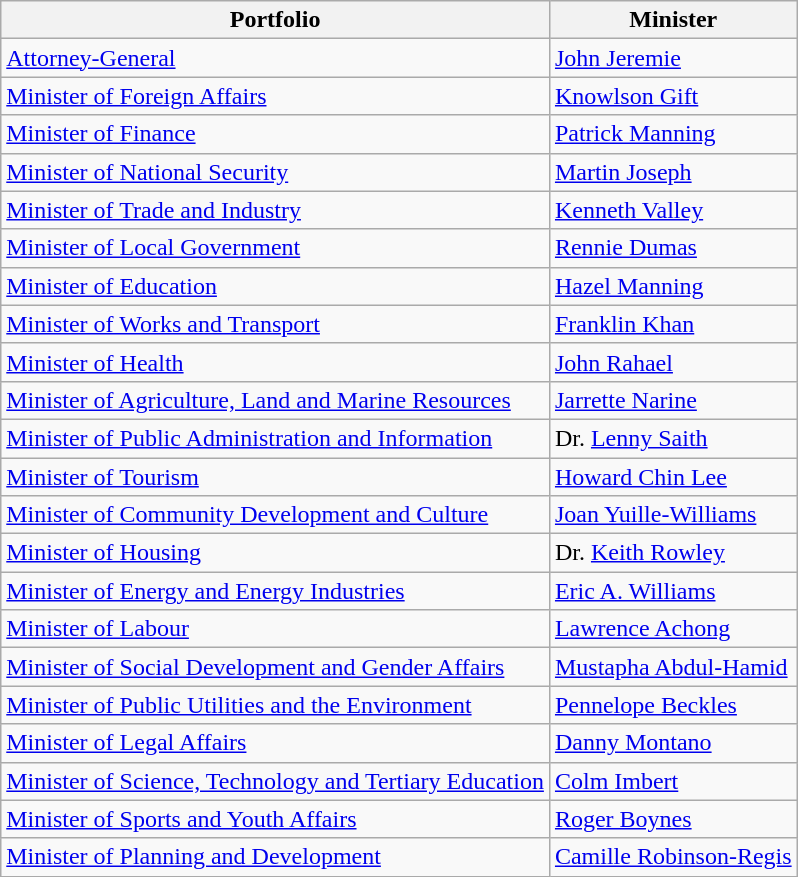<table class="wikitable">
<tr>
<th>Portfolio</th>
<th colspan=2>Minister</th>
</tr>
<tr>
<td><a href='#'>Attorney-General</a></td>
<td><a href='#'>John Jeremie</a></td>
</tr>
<tr>
<td><a href='#'>Minister of Foreign Affairs</a></td>
<td><a href='#'>Knowlson Gift</a></td>
</tr>
<tr>
<td><a href='#'>Minister of Finance</a></td>
<td><a href='#'>Patrick Manning</a></td>
</tr>
<tr>
<td><a href='#'>Minister of National Security</a></td>
<td><a href='#'>Martin Joseph</a></td>
</tr>
<tr>
<td><a href='#'>Minister of Trade and Industry</a></td>
<td><a href='#'>Kenneth Valley</a></td>
</tr>
<tr>
<td><a href='#'>Minister of Local Government</a></td>
<td><a href='#'>Rennie Dumas</a></td>
</tr>
<tr>
<td><a href='#'>Minister of Education</a></td>
<td><a href='#'>Hazel Manning</a></td>
</tr>
<tr>
<td><a href='#'>Minister of Works and Transport</a></td>
<td><a href='#'>Franklin Khan</a></td>
</tr>
<tr>
<td><a href='#'>Minister of Health</a></td>
<td><a href='#'>John Rahael</a></td>
</tr>
<tr>
<td><a href='#'>Minister of Agriculture, Land and Marine Resources</a></td>
<td><a href='#'>Jarrette Narine</a></td>
</tr>
<tr>
<td><a href='#'>Minister of Public Administration and Information</a></td>
<td>Dr. <a href='#'>Lenny Saith</a></td>
</tr>
<tr>
<td><a href='#'>Minister of Tourism</a></td>
<td><a href='#'>Howard Chin Lee</a></td>
</tr>
<tr>
<td><a href='#'>Minister of Community Development and Culture</a></td>
<td><a href='#'>Joan Yuille-Williams</a></td>
</tr>
<tr>
<td><a href='#'>Minister of Housing</a></td>
<td>Dr. <a href='#'>Keith Rowley</a></td>
</tr>
<tr>
<td><a href='#'>Minister of Energy and Energy Industries</a></td>
<td><a href='#'>Eric A. Williams</a></td>
</tr>
<tr>
<td><a href='#'>Minister of Labour</a></td>
<td><a href='#'>Lawrence Achong</a></td>
</tr>
<tr>
<td><a href='#'>Minister of Social Development and Gender Affairs</a></td>
<td><a href='#'>Mustapha Abdul-Hamid</a></td>
</tr>
<tr>
<td><a href='#'>Minister of Public Utilities and the Environment</a></td>
<td><a href='#'>Pennelope Beckles</a></td>
</tr>
<tr>
<td><a href='#'>Minister of Legal Affairs</a></td>
<td><a href='#'>Danny Montano</a></td>
</tr>
<tr>
<td><a href='#'>Minister of Science, Technology and Tertiary Education</a></td>
<td><a href='#'>Colm Imbert</a></td>
</tr>
<tr>
<td><a href='#'>Minister of Sports and Youth Affairs</a></td>
<td><a href='#'>Roger Boynes</a></td>
</tr>
<tr>
<td><a href='#'>Minister of Planning and Development</a></td>
<td><a href='#'>Camille Robinson-Regis</a></td>
</tr>
</table>
